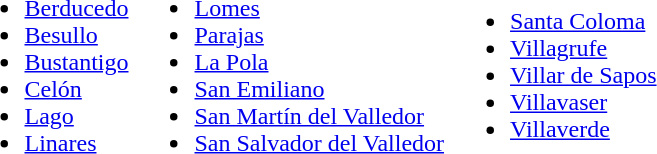<table border=0>
<tr>
<td><br><ul><li><a href='#'>Berducedo</a></li><li><a href='#'>Besullo</a></li><li><a href='#'>Bustantigo</a></li><li><a href='#'>Celón</a></li><li><a href='#'>Lago</a></li><li><a href='#'>Linares</a></li></ul></td>
<td><br><ul><li><a href='#'>Lomes</a></li><li><a href='#'>Parajas</a></li><li><a href='#'>La Pola</a></li><li><a href='#'>San Emiliano</a></li><li><a href='#'>San Martín del Valledor</a></li><li><a href='#'>San Salvador del Valledor</a></li></ul></td>
<td><br><ul><li><a href='#'>Santa Coloma</a></li><li><a href='#'>Villagrufe</a></li><li><a href='#'>Villar de Sapos</a></li><li><a href='#'>Villavaser</a></li><li><a href='#'>Villaverde</a></li></ul></td>
</tr>
</table>
